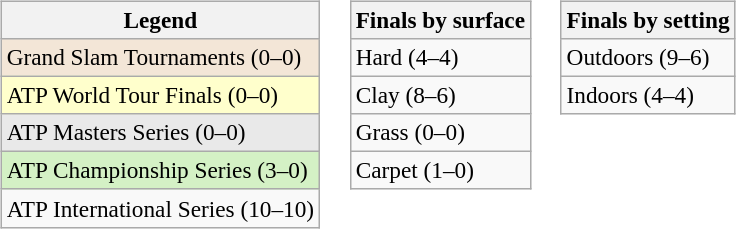<table>
<tr valign=top>
<td><br><table class=wikitable style=font-size:97%>
<tr>
<th>Legend</th>
</tr>
<tr style="background:#f3e6d7;">
<td>Grand Slam Tournaments (0–0)</td>
</tr>
<tr style="background:#ffc;">
<td>ATP World Tour Finals (0–0)</td>
</tr>
<tr style="background:#e9e9e9;">
<td>ATP Masters Series (0–0)</td>
</tr>
<tr style="background:#d4f1c5;">
<td>ATP Championship Series (3–0)</td>
</tr>
<tr>
<td>ATP International Series (10–10)</td>
</tr>
</table>
</td>
<td><br><table class=wikitable style=font-size:97%>
<tr>
<th>Finals by surface</th>
</tr>
<tr>
<td>Hard (4–4)</td>
</tr>
<tr>
<td>Clay (8–6)</td>
</tr>
<tr>
<td>Grass (0–0)</td>
</tr>
<tr>
<td>Carpet (1–0)</td>
</tr>
</table>
</td>
<td><br><table class=wikitable style=font-size:97%>
<tr>
<th>Finals by setting</th>
</tr>
<tr>
<td>Outdoors (9–6)</td>
</tr>
<tr>
<td>Indoors (4–4)</td>
</tr>
</table>
</td>
</tr>
</table>
